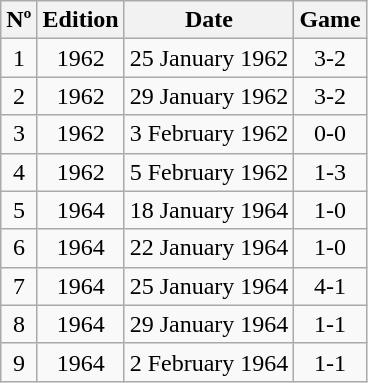<table class="wikitable sortable" style="text-align:center">
<tr>
<th>Nº</th>
<th>Edition</th>
<th>Date</th>
<th>Game</th>
</tr>
<tr>
<td>1</td>
<td> 1962</td>
<td>25 January 1962</td>
<td> 3-2 </td>
</tr>
<tr>
<td>2</td>
<td> 1962</td>
<td>29 January 1962</td>
<td> 3-2 </td>
</tr>
<tr>
<td>3</td>
<td> 1962</td>
<td>3 February 1962</td>
<td> 0-0 </td>
</tr>
<tr>
<td>4</td>
<td> 1962</td>
<td>5 February 1962</td>
<td> 1-3 </td>
</tr>
<tr>
<td>5</td>
<td> 1964</td>
<td>18 January 1964</td>
<td> 1-0 </td>
</tr>
<tr>
<td>6</td>
<td> 1964</td>
<td>22 January 1964</td>
<td> 1-0 </td>
</tr>
<tr>
<td>7</td>
<td> 1964</td>
<td>25 January 1964</td>
<td> 4-1 </td>
</tr>
<tr>
<td>8</td>
<td> 1964</td>
<td>29 January 1964</td>
<td> 1-1 </td>
</tr>
<tr>
<td>9</td>
<td> 1964</td>
<td>2 February 1964</td>
<td> 1-1 </td>
</tr>
</table>
